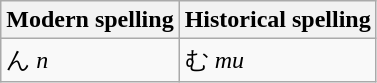<table class="wikitable">
<tr>
<th>Modern spelling</th>
<th>Historical spelling</th>
</tr>
<tr>
<td>ん <em>n</em></td>
<td>む <em>mu</em></td>
</tr>
</table>
